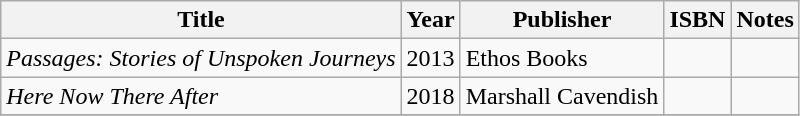<table class="wikitable sortable">
<tr>
<th>Title</th>
<th>Year</th>
<th>Publisher</th>
<th class="unsortable">ISBN</th>
<th class="unsortable">Notes</th>
</tr>
<tr>
<td><em>Passages: Stories of Unspoken Journeys</em></td>
<td>2013</td>
<td>Ethos Books</td>
<td></td>
<td></td>
</tr>
<tr>
<td><em>Here Now There After</em></td>
<td>2018</td>
<td>Marshall Cavendish</td>
<td></td>
<td></td>
</tr>
<tr>
</tr>
</table>
